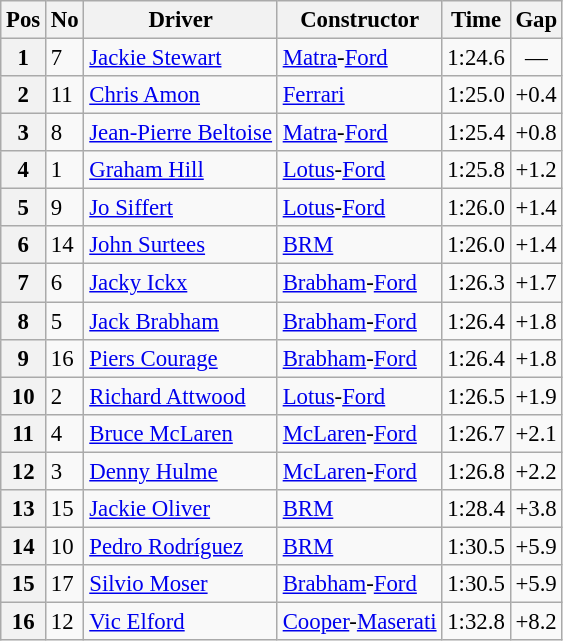<table class="wikitable sortable" style="font-size: 95%">
<tr>
<th>Pos</th>
<th>No</th>
<th>Driver</th>
<th>Constructor</th>
<th>Time</th>
<th>Gap</th>
</tr>
<tr>
<th>1</th>
<td>7</td>
<td> <a href='#'>Jackie Stewart</a></td>
<td><a href='#'>Matra</a>-<a href='#'>Ford</a></td>
<td>1:24.6</td>
<td align="center">—</td>
</tr>
<tr>
<th>2</th>
<td>11</td>
<td> <a href='#'>Chris Amon</a></td>
<td><a href='#'>Ferrari</a></td>
<td>1:25.0</td>
<td>+0.4</td>
</tr>
<tr>
<th>3</th>
<td>8</td>
<td> <a href='#'>Jean-Pierre Beltoise</a></td>
<td><a href='#'>Matra</a>-<a href='#'>Ford</a></td>
<td>1:25.4</td>
<td>+0.8</td>
</tr>
<tr>
<th>4</th>
<td>1</td>
<td> <a href='#'>Graham Hill</a></td>
<td><a href='#'>Lotus</a>-<a href='#'>Ford</a></td>
<td>1:25.8</td>
<td>+1.2</td>
</tr>
<tr>
<th>5</th>
<td>9</td>
<td> <a href='#'>Jo Siffert</a></td>
<td><a href='#'>Lotus</a>-<a href='#'>Ford</a></td>
<td>1:26.0</td>
<td>+1.4</td>
</tr>
<tr>
<th>6</th>
<td>14</td>
<td> <a href='#'>John Surtees</a></td>
<td><a href='#'>BRM</a></td>
<td>1:26.0</td>
<td>+1.4</td>
</tr>
<tr>
<th>7</th>
<td>6</td>
<td> <a href='#'>Jacky Ickx</a></td>
<td><a href='#'>Brabham</a>-<a href='#'>Ford</a></td>
<td>1:26.3</td>
<td>+1.7</td>
</tr>
<tr>
<th>8</th>
<td>5</td>
<td> <a href='#'>Jack Brabham</a></td>
<td><a href='#'>Brabham</a>-<a href='#'>Ford</a></td>
<td>1:26.4</td>
<td>+1.8</td>
</tr>
<tr>
<th>9</th>
<td>16</td>
<td> <a href='#'>Piers Courage</a></td>
<td><a href='#'>Brabham</a>-<a href='#'>Ford</a></td>
<td>1:26.4</td>
<td>+1.8</td>
</tr>
<tr>
<th>10</th>
<td>2</td>
<td> <a href='#'>Richard Attwood</a></td>
<td><a href='#'>Lotus</a>-<a href='#'>Ford</a></td>
<td>1:26.5</td>
<td>+1.9</td>
</tr>
<tr>
<th>11</th>
<td>4</td>
<td> <a href='#'>Bruce McLaren</a></td>
<td><a href='#'>McLaren</a>-<a href='#'>Ford</a></td>
<td>1:26.7</td>
<td>+2.1</td>
</tr>
<tr>
<th>12</th>
<td>3</td>
<td> <a href='#'>Denny Hulme</a></td>
<td><a href='#'>McLaren</a>-<a href='#'>Ford</a></td>
<td>1:26.8</td>
<td>+2.2</td>
</tr>
<tr>
<th>13</th>
<td>15</td>
<td> <a href='#'>Jackie Oliver</a></td>
<td><a href='#'>BRM</a></td>
<td>1:28.4</td>
<td>+3.8</td>
</tr>
<tr>
<th>14</th>
<td>10</td>
<td> <a href='#'>Pedro Rodríguez</a></td>
<td><a href='#'>BRM</a></td>
<td>1:30.5</td>
<td>+5.9</td>
</tr>
<tr>
<th>15</th>
<td>17</td>
<td> <a href='#'>Silvio Moser</a></td>
<td><a href='#'>Brabham</a>-<a href='#'>Ford</a></td>
<td>1:30.5</td>
<td>+5.9</td>
</tr>
<tr>
<th>16</th>
<td>12</td>
<td> <a href='#'>Vic Elford</a></td>
<td><a href='#'>Cooper</a>-<a href='#'>Maserati</a></td>
<td>1:32.8</td>
<td>+8.2</td>
</tr>
</table>
